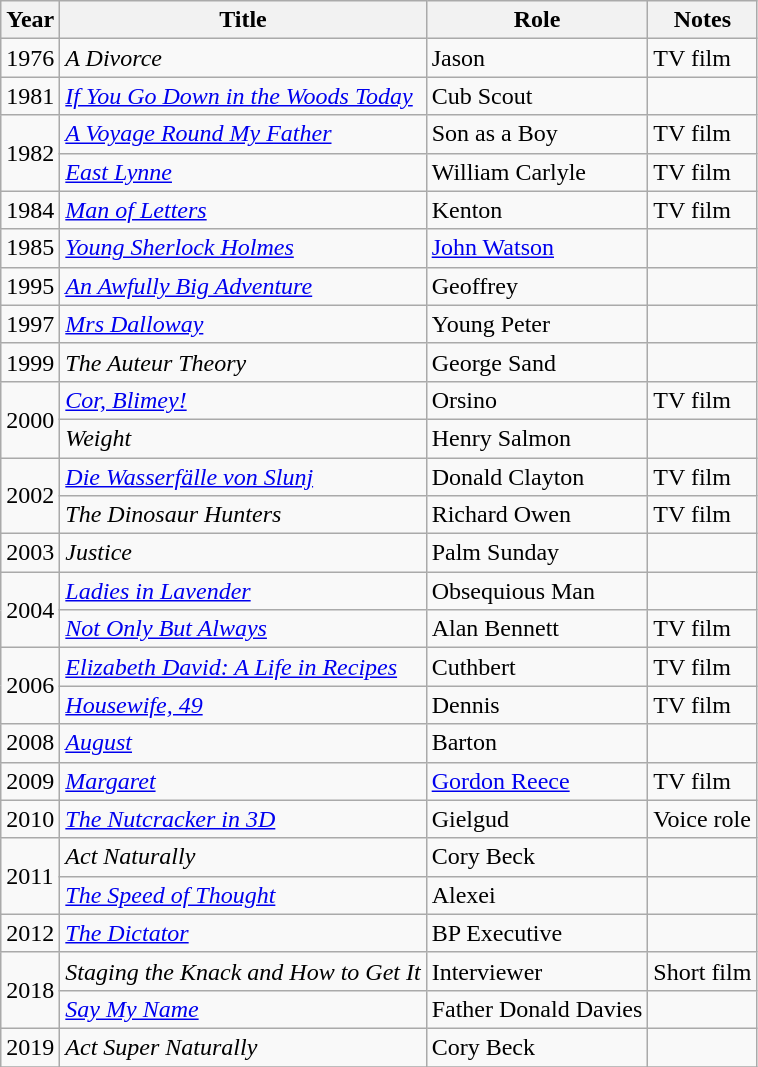<table class="wikitable">
<tr>
<th>Year</th>
<th>Title</th>
<th>Role</th>
<th>Notes</th>
</tr>
<tr>
<td>1976</td>
<td><em>A Divorce</em></td>
<td>Jason</td>
<td>TV film</td>
</tr>
<tr>
<td>1981</td>
<td><em><a href='#'>If You Go Down in the Woods Today</a></em></td>
<td>Cub Scout</td>
<td></td>
</tr>
<tr>
<td rowspan="2">1982</td>
<td><em><a href='#'>A Voyage Round My Father</a></em></td>
<td>Son as a Boy</td>
<td>TV film</td>
</tr>
<tr>
<td><em><a href='#'>East Lynne</a></em></td>
<td>William Carlyle</td>
<td>TV film</td>
</tr>
<tr>
<td>1984</td>
<td><em><a href='#'>Man of Letters</a></em></td>
<td>Kenton</td>
<td>TV film</td>
</tr>
<tr>
<td>1985</td>
<td><em><a href='#'>Young Sherlock Holmes</a></em></td>
<td><a href='#'>John Watson</a></td>
<td></td>
</tr>
<tr>
<td>1995</td>
<td><em><a href='#'>An Awfully Big Adventure</a></em></td>
<td>Geoffrey</td>
<td></td>
</tr>
<tr>
<td>1997</td>
<td><em><a href='#'>Mrs Dalloway</a></em></td>
<td>Young Peter</td>
<td></td>
</tr>
<tr>
<td>1999</td>
<td><em>The Auteur Theory</em></td>
<td>George Sand</td>
<td></td>
</tr>
<tr>
<td rowspan="2">2000</td>
<td><em><a href='#'>Cor, Blimey!</a></em></td>
<td>Orsino</td>
<td>TV film</td>
</tr>
<tr>
<td><em>Weight</em></td>
<td>Henry Salmon</td>
<td></td>
</tr>
<tr>
<td rowspan="2">2002</td>
<td><em><a href='#'>Die Wasserfälle von Slunj</a></em></td>
<td>Donald Clayton</td>
<td>TV film</td>
</tr>
<tr>
<td><em>The Dinosaur Hunters</em></td>
<td>Richard Owen</td>
<td>TV film</td>
</tr>
<tr>
<td>2003</td>
<td><em>Justice</em></td>
<td>Palm Sunday</td>
<td></td>
</tr>
<tr>
<td rowspan="2">2004</td>
<td><em><a href='#'>Ladies in Lavender</a></em></td>
<td>Obsequious Man</td>
<td></td>
</tr>
<tr>
<td><em><a href='#'>Not Only But Always</a></em></td>
<td>Alan Bennett</td>
<td>TV film</td>
</tr>
<tr>
<td rowspan="2">2006</td>
<td><em><a href='#'>Elizabeth David: A Life in Recipes</a></em></td>
<td>Cuthbert</td>
<td>TV film</td>
</tr>
<tr>
<td><em><a href='#'>Housewife, 49</a></em></td>
<td>Dennis</td>
<td>TV film</td>
</tr>
<tr>
<td>2008</td>
<td><em><a href='#'>August</a></em></td>
<td>Barton</td>
<td></td>
</tr>
<tr>
<td>2009</td>
<td><em><a href='#'>Margaret</a></em></td>
<td><a href='#'>Gordon Reece</a></td>
<td>TV film</td>
</tr>
<tr>
<td>2010</td>
<td><em><a href='#'>The Nutcracker in 3D</a></em></td>
<td>Gielgud</td>
<td>Voice role</td>
</tr>
<tr>
<td rowspan="2">2011</td>
<td><em>Act Naturally</em></td>
<td>Cory Beck</td>
<td></td>
</tr>
<tr>
<td><em><a href='#'>The Speed of Thought</a></em></td>
<td>Alexei</td>
<td></td>
</tr>
<tr>
<td>2012</td>
<td><em><a href='#'>The Dictator</a></em></td>
<td>BP Executive</td>
<td></td>
</tr>
<tr>
<td rowspan="2">2018</td>
<td><em>Staging the Knack and How to Get It</em></td>
<td>Interviewer</td>
<td>Short film</td>
</tr>
<tr>
<td><em><a href='#'>Say My Name</a></em></td>
<td>Father Donald Davies</td>
<td></td>
</tr>
<tr>
<td>2019</td>
<td><em>Act Super Naturally</em></td>
<td>Cory Beck</td>
<td></td>
</tr>
<tr>
</tr>
</table>
